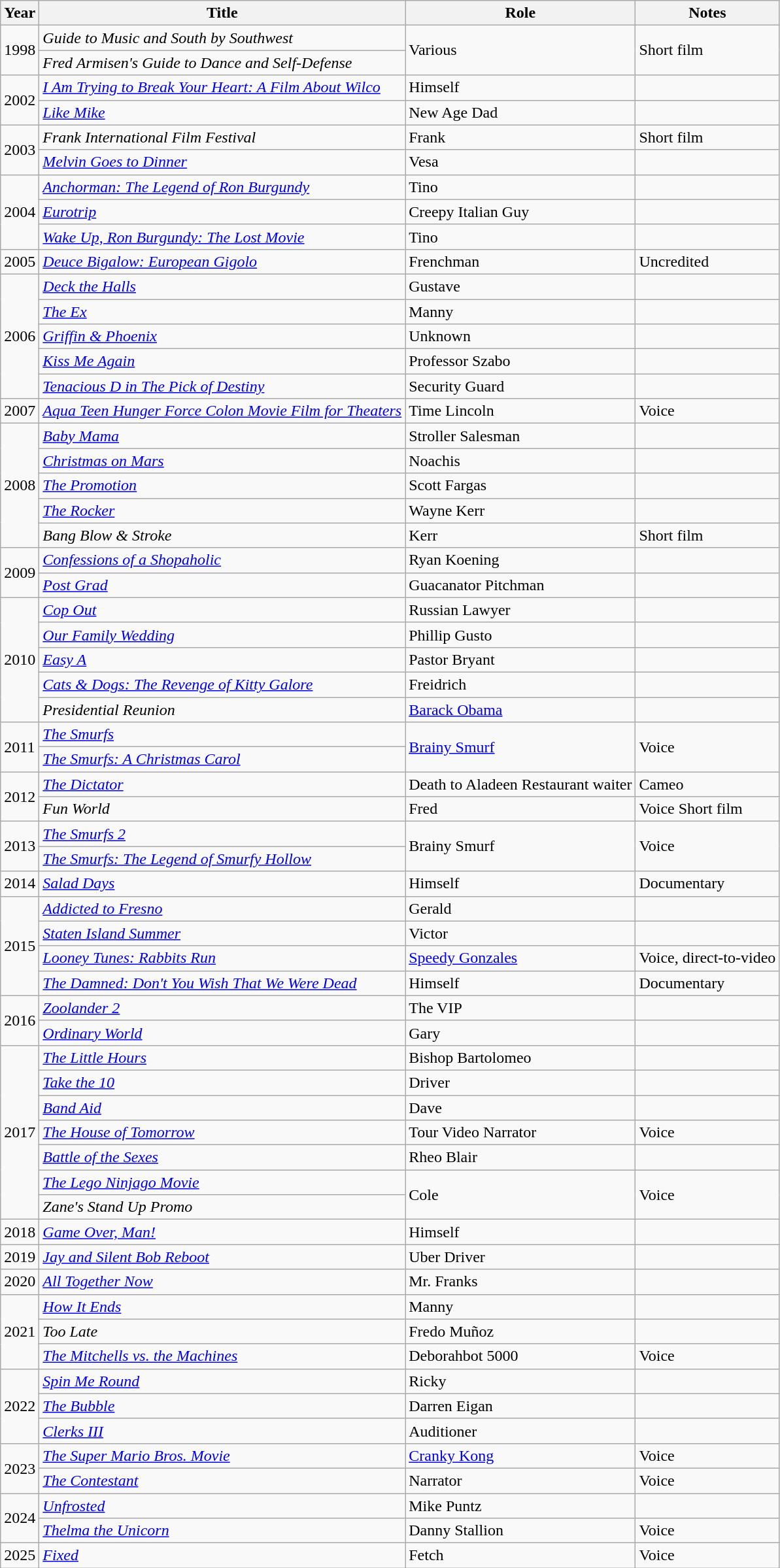<table class="wikitable sortable">
<tr>
<th>Year</th>
<th>Title</th>
<th>Role</th>
<th class="unsortable">Notes</th>
</tr>
<tr>
<td rowspan="2">1998</td>
<td><em>Guide to Music and South by Southwest</em></td>
<td rowspan="2">Various</td>
<td rowspan="2">Short film</td>
</tr>
<tr>
<td><em>Fred Armisen's Guide to Dance and Self-Defense</em></td>
</tr>
<tr>
<td rowspan="2">2002</td>
<td><em><a href='#'>I Am Trying to Break Your Heart: A Film About Wilco</a></em></td>
<td>Himself</td>
<td></td>
</tr>
<tr>
<td><em><a href='#'>Like Mike</a></em></td>
<td>New Age Dad</td>
<td></td>
</tr>
<tr>
<td rowspan="2">2003</td>
<td><em>Frank International Film Festival</em></td>
<td>Frank</td>
<td>Short film</td>
</tr>
<tr>
<td><em><a href='#'>Melvin Goes to Dinner</a></em></td>
<td>Vesa</td>
<td></td>
</tr>
<tr>
<td rowspan="3">2004</td>
<td><em><a href='#'>Anchorman: The Legend of Ron Burgundy</a></em></td>
<td>Tino</td>
<td></td>
</tr>
<tr>
<td><em><a href='#'>Eurotrip</a></em></td>
<td>Creepy Italian Guy</td>
<td></td>
</tr>
<tr>
<td><em><a href='#'>Wake Up, Ron Burgundy: The Lost Movie</a></em></td>
<td>Tino</td>
<td></td>
</tr>
<tr>
<td>2005</td>
<td><em><a href='#'>Deuce Bigalow: European Gigolo</a></em></td>
<td>Frenchman</td>
<td>Uncredited</td>
</tr>
<tr>
<td rowspan="5">2006</td>
<td><em><a href='#'>Deck the Halls</a></em></td>
<td>Gustave</td>
<td></td>
</tr>
<tr>
<td><em><a href='#'>The Ex</a></em></td>
<td>Manny</td>
<td></td>
</tr>
<tr>
<td><em><a href='#'>Griffin & Phoenix</a></em></td>
<td>Unknown</td>
<td></td>
</tr>
<tr>
<td><em><a href='#'>Kiss Me Again</a></em></td>
<td>Professor Szabo</td>
<td></td>
</tr>
<tr>
<td><em><a href='#'>Tenacious D in The Pick of Destiny</a></em></td>
<td>Security Guard</td>
<td></td>
</tr>
<tr>
<td>2007</td>
<td><em><a href='#'>Aqua Teen Hunger Force Colon Movie Film for Theaters</a></em></td>
<td>Time Lincoln</td>
<td>Voice</td>
</tr>
<tr>
<td rowspan="5">2008</td>
<td><em><a href='#'>Baby Mama</a></em></td>
<td>Stroller Salesman</td>
<td></td>
</tr>
<tr>
<td><em><a href='#'>Christmas on Mars</a></em></td>
<td>Noachis</td>
<td></td>
</tr>
<tr>
<td><em><a href='#'>The Promotion</a></em></td>
<td>Scott Fargas</td>
<td></td>
</tr>
<tr>
<td><em><a href='#'>The Rocker</a></em></td>
<td>Wayne Kerr</td>
<td></td>
</tr>
<tr>
<td><em>Bang Blow & Stroke</em></td>
<td>Kerr</td>
<td>Short film</td>
</tr>
<tr>
<td rowspan="2">2009</td>
<td><em><a href='#'>Confessions of a Shopaholic</a></em></td>
<td>Ryan Koening</td>
<td></td>
</tr>
<tr>
<td><em><a href='#'>Post Grad</a></em></td>
<td>Guacanator Pitchman</td>
<td></td>
</tr>
<tr>
<td rowspan="5">2010</td>
<td><em><a href='#'>Cop Out</a></em></td>
<td>Russian Lawyer</td>
<td></td>
</tr>
<tr>
<td><em><a href='#'>Our Family Wedding</a></em></td>
<td>Phillip Gusto</td>
<td></td>
</tr>
<tr>
<td><em><a href='#'>Easy A</a></em></td>
<td>Pastor Bryant</td>
<td></td>
</tr>
<tr>
<td><em><a href='#'>Cats & Dogs: The Revenge of Kitty Galore</a></em></td>
<td>Freidrich</td>
<td></td>
</tr>
<tr>
<td><em>Presidential Reunion</em></td>
<td><a href='#'>Barack Obama</a></td>
<td></td>
</tr>
<tr>
<td rowspan="2">2011</td>
<td><em><a href='#'>The Smurfs</a></em></td>
<td rowspan="2"><a href='#'>Brainy Smurf</a></td>
<td rowspan="2">Voice</td>
</tr>
<tr>
<td><em><a href='#'>The Smurfs: A Christmas Carol</a></em></td>
</tr>
<tr>
<td rowspan="2">2012</td>
<td><em><a href='#'>The Dictator</a></em></td>
<td>Death to Aladeen Restaurant waiter</td>
<td>Cameo</td>
</tr>
<tr>
<td><em>Fun World</em></td>
<td>Fred</td>
<td>Voice Short film</td>
</tr>
<tr>
<td rowspan="2">2013</td>
<td><em><a href='#'>The Smurfs 2</a></em></td>
<td rowspan="2">Brainy Smurf</td>
<td rowspan="2">Voice</td>
</tr>
<tr>
<td><em><a href='#'>The Smurfs: The Legend of Smurfy Hollow</a></em></td>
</tr>
<tr>
<td>2014</td>
<td><em><a href='#'>Salad Days</a></em></td>
<td>Himself</td>
<td>Documentary</td>
</tr>
<tr>
<td rowspan="4">2015</td>
<td><em><a href='#'>Addicted to Fresno</a></em></td>
<td>Gerald</td>
<td></td>
</tr>
<tr>
<td><em><a href='#'>Staten Island Summer</a></em></td>
<td>Victor</td>
<td></td>
</tr>
<tr>
<td><em><a href='#'>Looney Tunes: Rabbits Run</a></em></td>
<td><a href='#'>Speedy Gonzales</a></td>
<td>Voice, direct-to-video</td>
</tr>
<tr>
<td><em><a href='#'>The Damned: Don't You Wish That We Were Dead</a></em></td>
<td>Himself</td>
<td>Documentary</td>
</tr>
<tr>
<td rowspan="2">2016</td>
<td><em><a href='#'>Zoolander 2</a></em></td>
<td>The VIP</td>
<td></td>
</tr>
<tr>
<td><em><a href='#'>Ordinary World</a></em></td>
<td>Gary</td>
<td></td>
</tr>
<tr>
<td rowspan="7">2017</td>
<td><em><a href='#'>The Little Hours</a></em></td>
<td>Bishop Bartolomeo</td>
<td></td>
</tr>
<tr>
<td><em><a href='#'>Take the 10</a></em></td>
<td>Driver</td>
<td></td>
</tr>
<tr>
<td><em><a href='#'>Band Aid</a></em></td>
<td>Dave</td>
<td></td>
</tr>
<tr>
<td><em><a href='#'>The House of Tomorrow</a></em></td>
<td>Tour Video Narrator</td>
<td>Voice</td>
</tr>
<tr>
<td><em><a href='#'>Battle of the Sexes</a></em></td>
<td>Rheo Blair</td>
<td></td>
</tr>
<tr>
<td><em><a href='#'>The Lego Ninjago Movie</a></em></td>
<td rowspan="2">Cole</td>
<td rowspan="2">Voice</td>
</tr>
<tr>
<td><em>Zane's Stand Up Promo</em></td>
</tr>
<tr>
<td>2018</td>
<td><em><a href='#'>Game Over, Man!</a></em></td>
<td>Himself</td>
<td></td>
</tr>
<tr>
<td>2019</td>
<td><em><a href='#'>Jay and Silent Bob Reboot</a></em></td>
<td>Uber Driver</td>
<td></td>
</tr>
<tr>
<td>2020</td>
<td><em><a href='#'>All Together Now</a></em></td>
<td>Mr. Franks</td>
<td></td>
</tr>
<tr>
<td rowspan="3">2021</td>
<td><em><a href='#'>How It Ends</a></em></td>
<td>Manny</td>
<td></td>
</tr>
<tr>
<td><em>Too Late</em></td>
<td>Fredo Muñoz</td>
<td></td>
</tr>
<tr>
<td><em><a href='#'>The Mitchells vs. the Machines</a></em></td>
<td>Deborahbot 5000</td>
<td>Voice</td>
</tr>
<tr>
<td rowspan="3">2022</td>
<td><em><a href='#'>Spin Me Round</a></em></td>
<td>Ricky</td>
<td></td>
</tr>
<tr>
<td><em><a href='#'>The Bubble</a></em></td>
<td>Darren Eigan</td>
<td></td>
</tr>
<tr>
<td><em><a href='#'>Clerks III</a></em></td>
<td>Auditioner</td>
<td></td>
</tr>
<tr>
<td rowspan="2">2023</td>
<td><em><a href='#'>The Super Mario Bros. Movie</a></em></td>
<td><a href='#'>Cranky Kong</a></td>
<td>Voice</td>
</tr>
<tr>
<td><em><a href='#'>The Contestant</a></em></td>
<td>Narrator</td>
<td>Voice</td>
</tr>
<tr>
<td rowspan="2">2024</td>
<td><em><a href='#'>Unfrosted</a></em></td>
<td>Mike Puntz</td>
<td></td>
</tr>
<tr>
<td><em><a href='#'>Thelma the Unicorn</a></em></td>
<td>Danny Stallion</td>
<td>Voice</td>
</tr>
<tr>
<td>2025</td>
<td><em><a href='#'>Fixed</a></em></td>
<td>Fetch</td>
<td>Voice</td>
</tr>
</table>
